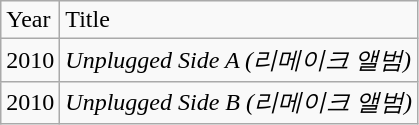<table class="wikitable">
<tr>
<td>Year</td>
<td>Title</td>
</tr>
<tr>
<td>2010</td>
<td><em>Unplugged Side A (리메이크 앨범)</em></td>
</tr>
<tr>
<td>2010</td>
<td><em>Unplugged Side B (리메이크 앨범)</em></td>
</tr>
</table>
